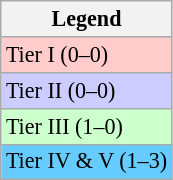<table class=wikitable style=font-size:92%>
<tr>
<th>Legend</th>
</tr>
<tr>
<td bgcolor=#ffcccc>Tier I (0–0)</td>
</tr>
<tr>
<td bgcolor=#ccccff>Tier II (0–0)</td>
</tr>
<tr>
<td bgcolor=#CCFFCC>Tier III (1–0)</td>
</tr>
<tr>
<td bgcolor=#66CCFF>Tier IV & V (1–3)</td>
</tr>
</table>
